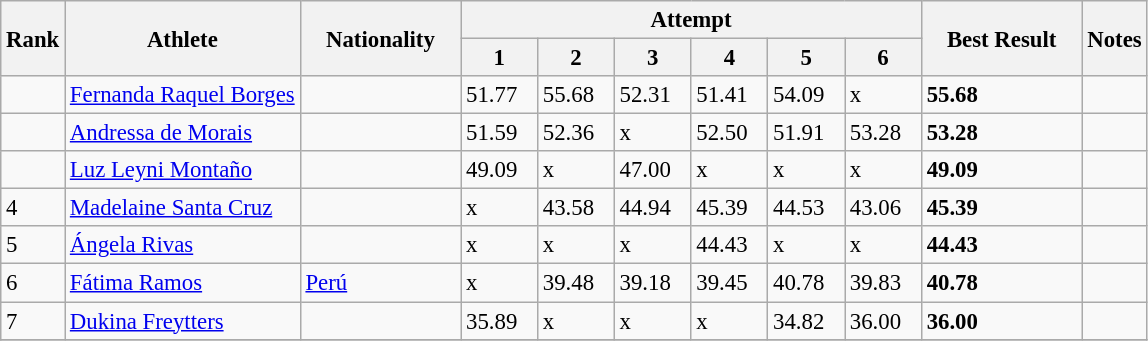<table class="wikitable" style="font-size:95%" style="width:35em;" style="text-align:center">
<tr>
<th rowspan=2>Rank</th>
<th rowspan=2 width=150>Athlete</th>
<th rowspan=2 width=100>Nationality</th>
<th colspan=6 width=300>Attempt</th>
<th rowspan=2 width=100>Best Result</th>
<th rowspan=2>Notes</th>
</tr>
<tr>
<th>1</th>
<th>2</th>
<th>3</th>
<th>4</th>
<th>5</th>
<th>6</th>
</tr>
<tr>
<td></td>
<td align=left><a href='#'>Fernanda Raquel Borges</a></td>
<td align=left></td>
<td>51.77</td>
<td>55.68</td>
<td>52.31</td>
<td>51.41</td>
<td>54.09</td>
<td>x</td>
<td><strong>55.68</strong></td>
<td></td>
</tr>
<tr>
<td></td>
<td align=left><a href='#'>Andressa de Morais</a></td>
<td align=left></td>
<td>51.59</td>
<td>52.36</td>
<td>x</td>
<td>52.50</td>
<td>51.91</td>
<td>53.28</td>
<td><strong>53.28</strong></td>
<td></td>
</tr>
<tr>
<td></td>
<td align=left><a href='#'>Luz Leyni Montaño</a></td>
<td align=left></td>
<td>49.09</td>
<td>x</td>
<td>47.00</td>
<td>x</td>
<td>x</td>
<td>x</td>
<td><strong>49.09</strong></td>
<td></td>
</tr>
<tr>
<td>4</td>
<td align=left><a href='#'>Madelaine Santa Cruz</a></td>
<td align=left></td>
<td>x</td>
<td>43.58</td>
<td>44.94</td>
<td>45.39</td>
<td>44.53</td>
<td>43.06</td>
<td><strong>45.39</strong></td>
<td></td>
</tr>
<tr>
<td>5</td>
<td align=left><a href='#'>Ángela Rivas</a></td>
<td align=left></td>
<td>x</td>
<td>x</td>
<td>x</td>
<td>44.43</td>
<td>x</td>
<td>x</td>
<td><strong>44.43</strong></td>
<td></td>
</tr>
<tr>
<td>6</td>
<td align=left><a href='#'>Fátima Ramos</a></td>
<td align=left> <a href='#'>Perú</a></td>
<td>x</td>
<td>39.48</td>
<td>39.18</td>
<td>39.45</td>
<td>40.78</td>
<td>39.83</td>
<td><strong>40.78</strong></td>
<td></td>
</tr>
<tr>
<td>7</td>
<td align=left><a href='#'>Dukina Freytters</a></td>
<td align=left></td>
<td>35.89</td>
<td>x</td>
<td>x</td>
<td>x</td>
<td>34.82</td>
<td>36.00</td>
<td><strong>36.00</strong></td>
<td></td>
</tr>
<tr>
</tr>
</table>
